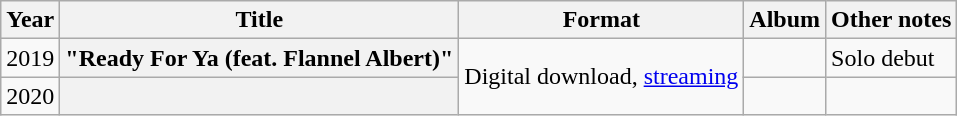<table class="wikitable plainrowheaders">
<tr>
<th>Year</th>
<th>Title</th>
<th>Format</th>
<th>Album</th>
<th>Other notes</th>
</tr>
<tr>
<td rowspan="1">2019</td>
<th scope="row">"Ready For Ya (feat. Flannel Albert)"</th>
<td rowspan="3">Digital download, <a href='#'>streaming</a></td>
<td></td>
<td>Solo debut</td>
</tr>
<tr>
<td>2020</td>
<th></th>
<td></td>
<td></td>
</tr>
</table>
